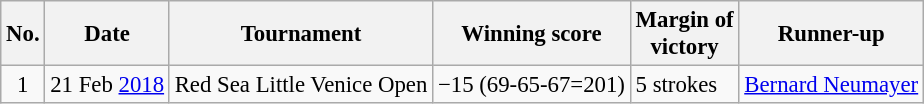<table class="wikitable" style="font-size:95%;">
<tr>
<th>No.</th>
<th>Date</th>
<th>Tournament</th>
<th>Winning score</th>
<th>Margin of<br>victory</th>
<th>Runner-up</th>
</tr>
<tr>
<td align=center>1</td>
<td align=right>21 Feb <a href='#'>2018</a></td>
<td>Red Sea Little Venice Open</td>
<td>−15 (69-65-67=201)</td>
<td>5 strokes</td>
<td> <a href='#'>Bernard Neumayer</a></td>
</tr>
</table>
